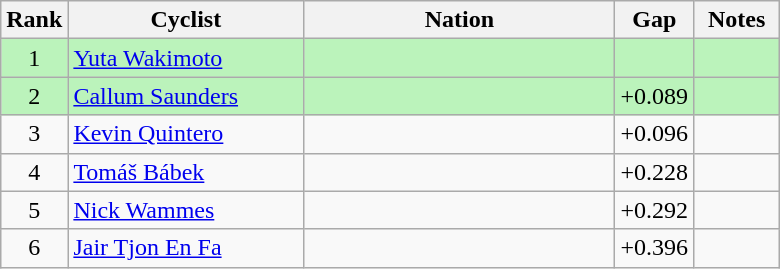<table class="wikitable" style="text-align:center">
<tr>
<th width=30>Rank</th>
<th width=150>Cyclist</th>
<th width=200>Nation</th>
<th width=30>Gap</th>
<th width=50>Notes</th>
</tr>
<tr bgcolor=#bbf3bb>
<td>1</td>
<td align=left><a href='#'>Yuta Wakimoto</a></td>
<td align=left></td>
<td></td>
<td></td>
</tr>
<tr bgcolor=#bbf3bb>
<td>2</td>
<td align=left><a href='#'>Callum Saunders</a></td>
<td align=left></td>
<td>+0.089</td>
<td></td>
</tr>
<tr>
<td>3</td>
<td align=left><a href='#'>Kevin Quintero</a></td>
<td align=left></td>
<td>+0.096</td>
<td></td>
</tr>
<tr>
<td>4</td>
<td align=left><a href='#'>Tomáš Bábek</a></td>
<td align=left></td>
<td>+0.228</td>
<td></td>
</tr>
<tr>
<td>5</td>
<td align=left><a href='#'>Nick Wammes</a></td>
<td align=left></td>
<td>+0.292</td>
<td></td>
</tr>
<tr>
<td>6</td>
<td align=left><a href='#'>Jair Tjon En Fa</a></td>
<td align=left></td>
<td>+0.396</td>
<td></td>
</tr>
</table>
